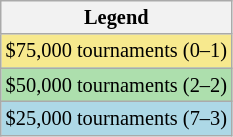<table class="wikitable" style="font-size:85%">
<tr>
<th>Legend</th>
</tr>
<tr bgcolor=f7e98e>
<td>$75,000 tournaments (0–1)</td>
</tr>
<tr bgcolor=addfad>
<td>$50,000 tournaments (2–2)</td>
</tr>
<tr bgcolor=lightblue>
<td>$25,000 tournaments (7–3)</td>
</tr>
</table>
